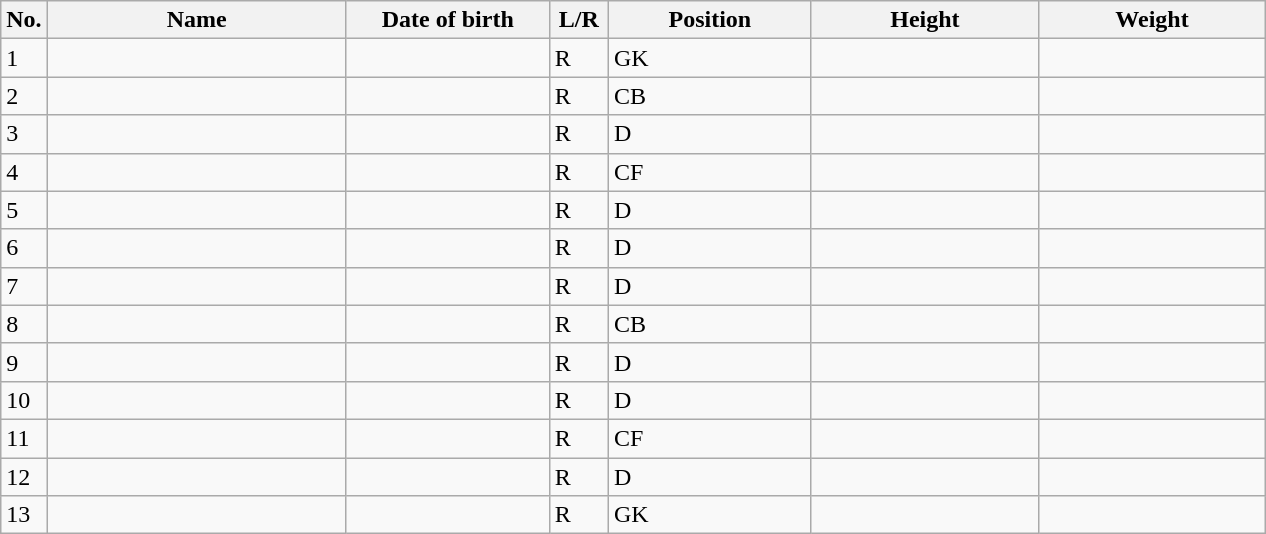<table class=wikitable sortable style=font-size:100%; text-align:center;>
<tr>
<th>No.</th>
<th style=width:12em>Name</th>
<th style=width:8em>Date of birth</th>
<th style=width:2em>L/R</th>
<th style=width:8em>Position</th>
<th style=width:9em>Height</th>
<th style=width:9em>Weight</th>
</tr>
<tr>
<td>1</td>
<td align=left></td>
<td></td>
<td>R</td>
<td>GK</td>
<td></td>
<td></td>
</tr>
<tr>
<td>2</td>
<td align=left></td>
<td></td>
<td>R</td>
<td>CB</td>
<td></td>
<td></td>
</tr>
<tr>
<td>3</td>
<td align=left></td>
<td></td>
<td>R</td>
<td>D</td>
<td></td>
<td></td>
</tr>
<tr>
<td>4</td>
<td align=left></td>
<td></td>
<td>R</td>
<td>CF</td>
<td></td>
<td></td>
</tr>
<tr>
<td>5</td>
<td align=left></td>
<td></td>
<td>R</td>
<td>D</td>
<td></td>
<td></td>
</tr>
<tr>
<td>6</td>
<td align=left></td>
<td></td>
<td>R</td>
<td>D</td>
<td></td>
<td></td>
</tr>
<tr>
<td>7</td>
<td align=left></td>
<td></td>
<td>R</td>
<td>D</td>
<td></td>
<td></td>
</tr>
<tr>
<td>8</td>
<td align=left></td>
<td></td>
<td>R</td>
<td>CB</td>
<td></td>
<td></td>
</tr>
<tr>
<td>9</td>
<td align=left></td>
<td></td>
<td>R</td>
<td>D</td>
<td></td>
<td></td>
</tr>
<tr>
<td>10</td>
<td align=left></td>
<td></td>
<td>R</td>
<td>D</td>
<td></td>
<td></td>
</tr>
<tr>
<td>11</td>
<td align=left></td>
<td></td>
<td>R</td>
<td>CF</td>
<td></td>
<td></td>
</tr>
<tr>
<td>12</td>
<td align=left></td>
<td></td>
<td>R</td>
<td>D</td>
<td></td>
<td></td>
</tr>
<tr>
<td>13</td>
<td align=left></td>
<td></td>
<td>R</td>
<td>GK</td>
<td></td>
<td></td>
</tr>
</table>
